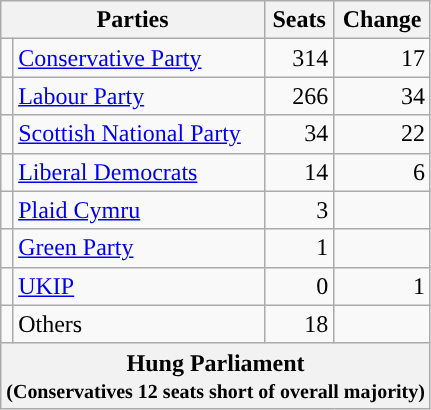<table class="wikitable">
<tr>
<th colspan="2" style="vertical-align:top;">Parties</th>
<th style="vertical-align:top;">Seats</th>
<th style="vertical-align:top;">Change</th>
</tr>
<tr>
<td></td>
<td><a href='#'>Conservative Party</a></td>
<td style="text-align:right;">314</td>
<td align=right> 17</td>
</tr>
<tr>
<td></td>
<td><a href='#'>Labour Party</a></td>
<td style="text-align:right;">266</td>
<td align=right> 34</td>
</tr>
<tr>
<td></td>
<td><a href='#'>Scottish National Party</a></td>
<td style="text-align:right;">34</td>
<td align=right> 22</td>
</tr>
<tr>
<td></td>
<td><a href='#'>Liberal Democrats</a></td>
<td style="text-align:right;">14</td>
<td align=right> 6</td>
</tr>
<tr>
<td></td>
<td><a href='#'>Plaid Cymru</a></td>
<td style="text-align:right;">3</td>
<td align=right></td>
</tr>
<tr>
<td></td>
<td><a href='#'>Green Party</a></td>
<td style="text-align:right;">1</td>
<td align=right></td>
</tr>
<tr>
<td></td>
<td><a href='#'>UKIP</a></td>
<td style="text-align:right;">0</td>
<td align=right> 1</td>
</tr>
<tr>
<td></td>
<td>Others</td>
<td style="text-align:right;">18</td>
<td align=right></td>
</tr>
<tr>
<th colspan=4 style="text-align:center; color:"><strong>Hung Parliament</strong> <br> <small>(Conservatives 12 seats short of overall majority)</small></th>
</tr>
</table>
